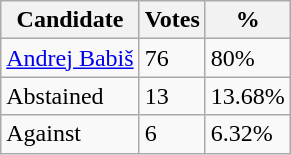<table class="wikitable">
<tr>
<th>Candidate</th>
<th>Votes</th>
<th>%</th>
</tr>
<tr>
<td><a href='#'>Andrej Babiš</a></td>
<td>76</td>
<td>80%</td>
</tr>
<tr>
<td>Abstained</td>
<td>13</td>
<td>13.68%</td>
</tr>
<tr>
<td>Against</td>
<td>6</td>
<td>6.32%</td>
</tr>
</table>
